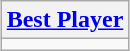<table class=wikitable style="text-align:center; margin:auto">
<tr>
<th><a href='#'>Best Player</a></th>
</tr>
<tr>
<td></td>
</tr>
</table>
